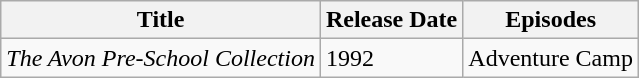<table class="wikitable">
<tr>
<th>Title</th>
<th>Release Date</th>
<th>Episodes</th>
</tr>
<tr>
<td><em>The Avon Pre-School Collection</em></td>
<td>1992</td>
<td>Adventure Camp</td>
</tr>
</table>
